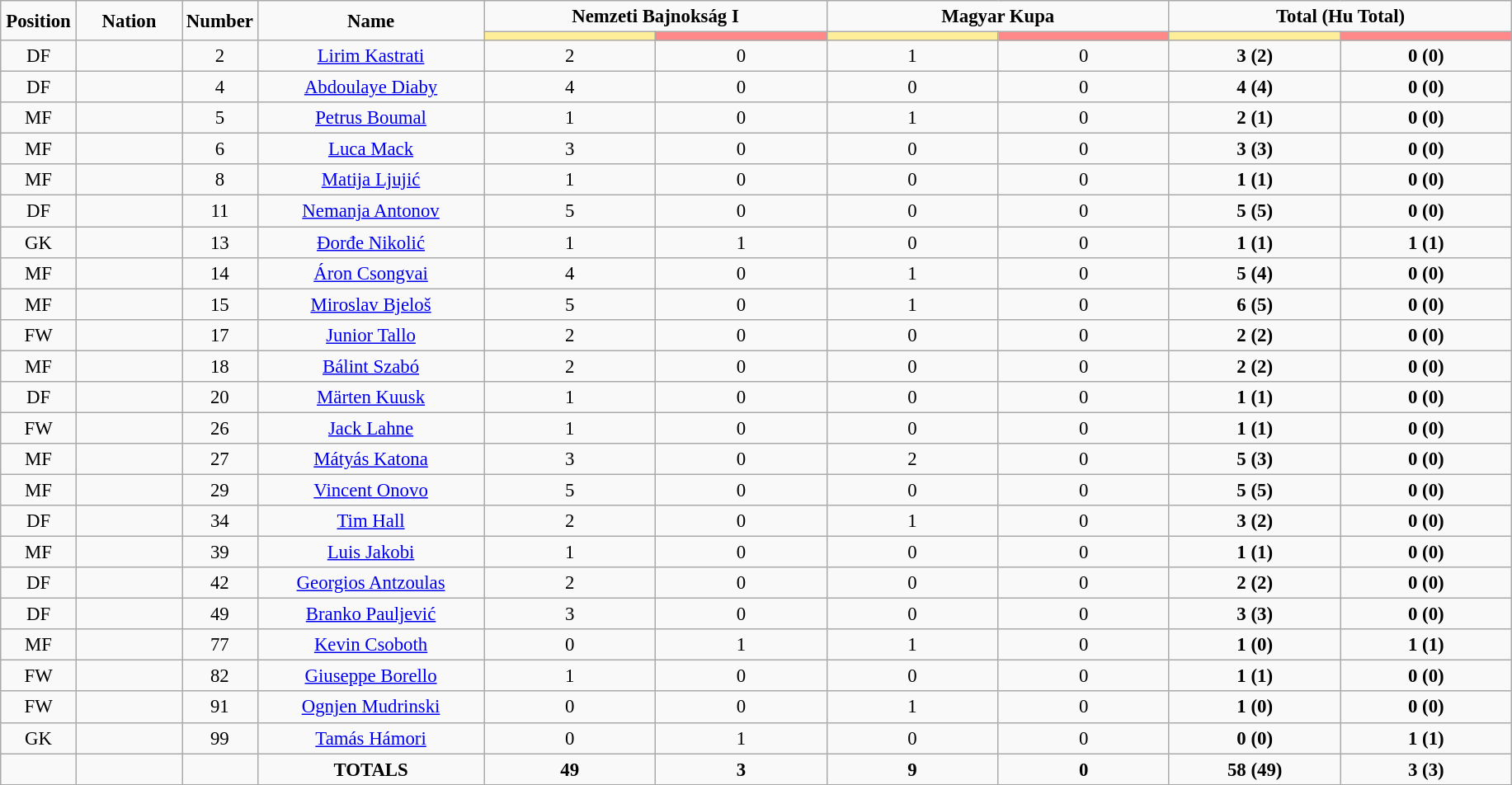<table class="wikitable" style="font-size: 95%; text-align: center;">
<tr>
<td rowspan="2" width="5%" align="center"><strong>Position</strong></td>
<td rowspan="2" width="7%" align="center"><strong>Nation</strong></td>
<td rowspan="2" width="5%" align="center"><strong>Number</strong></td>
<td rowspan="2" width="15%" align="center"><strong>Name</strong></td>
<td colspan="2" align="center"><strong>Nemzeti Bajnokság I</strong></td>
<td colspan="2" align="center"><strong>Magyar Kupa</strong></td>
<td colspan="2" align="center"><strong>Total (Hu Total)</strong></td>
</tr>
<tr>
<th width=60 style="background: #FFEE99"></th>
<th width=60 style="background: #FF8888"></th>
<th width=60 style="background: #FFEE99"></th>
<th width=60 style="background: #FF8888"></th>
<th width=60 style="background: #FFEE99"></th>
<th width=60 style="background: #FF8888"></th>
</tr>
<tr>
<td>DF</td>
<td></td>
<td>2</td>
<td><a href='#'>Lirim Kastrati</a></td>
<td>2</td>
<td>0</td>
<td>1</td>
<td>0</td>
<td><strong>3 (2)</strong></td>
<td><strong>0 (0)</strong></td>
</tr>
<tr>
<td>DF</td>
<td></td>
<td>4</td>
<td><a href='#'>Abdoulaye Diaby</a></td>
<td>4</td>
<td>0</td>
<td>0</td>
<td>0</td>
<td><strong>4 (4)</strong></td>
<td><strong>0 (0)</strong></td>
</tr>
<tr>
<td>MF</td>
<td></td>
<td>5</td>
<td><a href='#'>Petrus Boumal</a></td>
<td>1</td>
<td>0</td>
<td>1</td>
<td>0</td>
<td><strong>2 (1)</strong></td>
<td><strong>0 (0)</strong></td>
</tr>
<tr>
<td>MF</td>
<td></td>
<td>6</td>
<td><a href='#'>Luca Mack</a></td>
<td>3</td>
<td>0</td>
<td>0</td>
<td>0</td>
<td><strong>3 (3)</strong></td>
<td><strong>0 (0)</strong></td>
</tr>
<tr>
<td>MF</td>
<td></td>
<td>8</td>
<td><a href='#'>Matija Ljujić</a></td>
<td>1</td>
<td>0</td>
<td>0</td>
<td>0</td>
<td><strong>1 (1)</strong></td>
<td><strong>0 (0)</strong></td>
</tr>
<tr>
<td>DF</td>
<td></td>
<td>11</td>
<td><a href='#'>Nemanja Antonov</a></td>
<td>5</td>
<td>0</td>
<td>0</td>
<td>0</td>
<td><strong>5 (5)</strong></td>
<td><strong>0 (0)</strong></td>
</tr>
<tr>
<td>GK</td>
<td></td>
<td>13</td>
<td><a href='#'>Đorđe Nikolić</a></td>
<td>1</td>
<td>1</td>
<td>0</td>
<td>0</td>
<td><strong>1 (1)</strong></td>
<td><strong>1 (1)</strong></td>
</tr>
<tr>
<td>MF</td>
<td></td>
<td>14</td>
<td><a href='#'>Áron Csongvai</a></td>
<td>4</td>
<td>0</td>
<td>1</td>
<td>0</td>
<td><strong>5 (4)</strong></td>
<td><strong>0 (0)</strong></td>
</tr>
<tr>
<td>MF</td>
<td></td>
<td>15</td>
<td><a href='#'>Miroslav Bjeloš</a></td>
<td>5</td>
<td>0</td>
<td>1</td>
<td>0</td>
<td><strong>6 (5)</strong></td>
<td><strong>0 (0)</strong></td>
</tr>
<tr>
<td>FW</td>
<td></td>
<td>17</td>
<td><a href='#'>Junior Tallo</a></td>
<td>2</td>
<td>0</td>
<td>0</td>
<td>0</td>
<td><strong>2 (2)</strong></td>
<td><strong>0 (0)</strong></td>
</tr>
<tr>
<td>MF</td>
<td></td>
<td>18</td>
<td><a href='#'>Bálint Szabó</a></td>
<td>2</td>
<td>0</td>
<td>0</td>
<td>0</td>
<td><strong>2 (2)</strong></td>
<td><strong>0 (0)</strong></td>
</tr>
<tr>
<td>DF</td>
<td></td>
<td>20</td>
<td><a href='#'>Märten Kuusk</a></td>
<td>1</td>
<td>0</td>
<td>0</td>
<td>0</td>
<td><strong>1 (1)</strong></td>
<td><strong>0 (0)</strong></td>
</tr>
<tr>
<td>FW</td>
<td></td>
<td>26</td>
<td><a href='#'>Jack Lahne</a></td>
<td>1</td>
<td>0</td>
<td>0</td>
<td>0</td>
<td><strong>1 (1)</strong></td>
<td><strong>0 (0)</strong></td>
</tr>
<tr>
<td>MF</td>
<td></td>
<td>27</td>
<td><a href='#'>Mátyás Katona</a></td>
<td>3</td>
<td>0</td>
<td>2</td>
<td>0</td>
<td><strong>5 (3)</strong></td>
<td><strong>0 (0)</strong></td>
</tr>
<tr>
<td>MF</td>
<td></td>
<td>29</td>
<td><a href='#'>Vincent Onovo</a></td>
<td>5</td>
<td>0</td>
<td>0</td>
<td>0</td>
<td><strong>5 (5)</strong></td>
<td><strong>0 (0)</strong></td>
</tr>
<tr>
<td>DF</td>
<td></td>
<td>34</td>
<td><a href='#'>Tim Hall</a></td>
<td>2</td>
<td>0</td>
<td>1</td>
<td>0</td>
<td><strong>3 (2)</strong></td>
<td><strong>0 (0)</strong></td>
</tr>
<tr>
<td>MF</td>
<td></td>
<td>39</td>
<td><a href='#'>Luis Jakobi</a></td>
<td>1</td>
<td>0</td>
<td>0</td>
<td>0</td>
<td><strong>1 (1)</strong></td>
<td><strong>0 (0)</strong></td>
</tr>
<tr>
<td>DF</td>
<td></td>
<td>42</td>
<td><a href='#'>Georgios Antzoulas</a></td>
<td>2</td>
<td>0</td>
<td>0</td>
<td>0</td>
<td><strong>2 (2)</strong></td>
<td><strong>0 (0)</strong></td>
</tr>
<tr>
<td>DF</td>
<td></td>
<td>49</td>
<td><a href='#'>Branko Pauljević</a></td>
<td>3</td>
<td>0</td>
<td>0</td>
<td>0</td>
<td><strong>3 (3)</strong></td>
<td><strong>0 (0)</strong></td>
</tr>
<tr>
<td>MF</td>
<td></td>
<td>77</td>
<td><a href='#'>Kevin Csoboth</a></td>
<td>0</td>
<td>1</td>
<td>1</td>
<td>0</td>
<td><strong>1 (0)</strong></td>
<td><strong>1 (1)</strong></td>
</tr>
<tr>
<td>FW</td>
<td></td>
<td>82</td>
<td><a href='#'>Giuseppe Borello</a></td>
<td>1</td>
<td>0</td>
<td>0</td>
<td>0</td>
<td><strong>1 (1)</strong></td>
<td><strong>0 (0)</strong></td>
</tr>
<tr>
<td>FW</td>
<td></td>
<td>91</td>
<td><a href='#'>Ognjen Mudrinski</a></td>
<td>0</td>
<td>0</td>
<td>1</td>
<td>0</td>
<td><strong>1 (0)</strong></td>
<td><strong>0 (0)</strong></td>
</tr>
<tr>
<td>GK</td>
<td></td>
<td>99</td>
<td><a href='#'>Tamás Hámori</a></td>
<td>0</td>
<td>1</td>
<td>0</td>
<td>0</td>
<td><strong>0 (0)</strong></td>
<td><strong>1 (1)</strong></td>
</tr>
<tr>
<td></td>
<td></td>
<td></td>
<td><strong>TOTALS</strong></td>
<td><strong>49</strong></td>
<td><strong>3</strong></td>
<td><strong>9</strong></td>
<td><strong>0</strong></td>
<td><strong>58 (49)</strong></td>
<td><strong>3 (3)</strong></td>
</tr>
<tr>
</tr>
</table>
